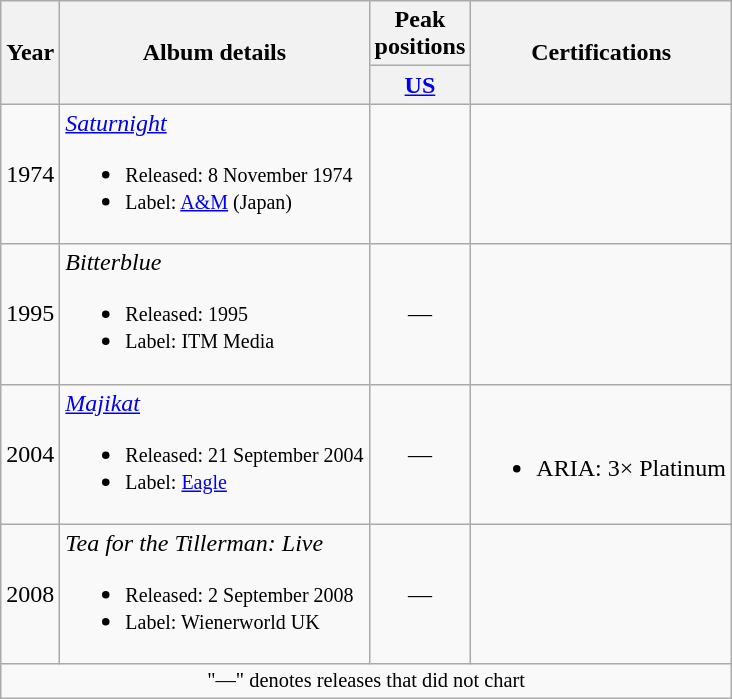<table class="wikitable" style="text-align:center;">
<tr>
<th rowspan="2">Year</th>
<th rowspan="2">Album details</th>
<th>Peak positions</th>
<th rowspan="2">Certifications</th>
</tr>
<tr>
<th style="width:60px;"><a href='#'>US</a><br></th>
</tr>
<tr>
<td>1974</td>
<td style="text-align:left;"><em><a href='#'>Saturnight</a></em><br><ul><li><small>Released: 8 November 1974</small></li><li><small>Label: <a href='#'>A&M</a> (Japan)</small></li></ul></td>
<td></td>
<td></td>
</tr>
<tr>
<td>1995</td>
<td style="text-align:left;"><em>Bitterblue</em><br><ul><li><small>Released: 1995</small></li><li><small>Label: ITM Media</small></li></ul></td>
<td>—</td>
<td></td>
</tr>
<tr>
<td>2004</td>
<td style="text-align:left;"><em><a href='#'>Majikat</a></em><br><ul><li><small>Released: 21 September 2004</small></li><li><small>Label: <a href='#'>Eagle</a></small></li></ul></td>
<td>—</td>
<td><br><ul><li>ARIA: 3× Platinum</li></ul></td>
</tr>
<tr>
<td>2008</td>
<td style="text-align:left;"><em>Tea for the Tillerman: Live</em><br><ul><li><small>Released: 2 September 2008</small></li><li><small>Label: Wienerworld UK</small></li></ul></td>
<td>—</td>
<td></td>
</tr>
<tr>
<td colspan="10" style="font-size:85%">"—" denotes releases that did not chart</td>
</tr>
</table>
